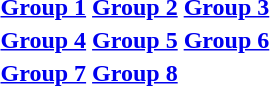<table style="text-align:center;">
<tr valign=top>
<td><strong><a href='#'>Group 1</a></strong><br></td>
<td><strong><a href='#'>Group 2</a></strong><br></td>
<td><strong><a href='#'>Group 3</a></strong><br></td>
</tr>
<tr valign=top>
<td><strong><a href='#'>Group 4</a></strong><br></td>
<td><strong><a href='#'>Group 5</a></strong><br></td>
<td><strong><a href='#'>Group 6</a></strong><br></td>
</tr>
<tr valign=top>
<td><strong><a href='#'>Group 7</a></strong><br></td>
<td><strong><a href='#'>Group 8</a></strong><br></td>
</tr>
</table>
